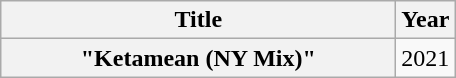<table class="wikitable plainrowheaders" style="text-align:center;">
<tr>
<th scope="col" rowspan="1" style="width:16em;">Title</th>
<th scope="col" rowspan="1" style="width:1em;">Year</th>
</tr>
<tr>
<th scope="row">"Ketamean (NY Mix)"<br></th>
<td rowspan="1">2021</td>
</tr>
</table>
